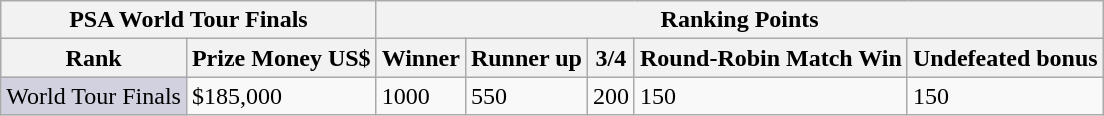<table class="wikitable">
<tr>
<th colspan=2>PSA World Tour Finals</th>
<th colspan=6>Ranking Points</th>
</tr>
<tr bgcolor="#d1e4fd">
<th>Rank</th>
<th>Prize Money US$</th>
<th>Winner</th>
<th>Runner up</th>
<th>3/4</th>
<th>Round-Robin Match Win</th>
<th>Undefeated bonus</th>
</tr>
<tr>
<td style="background:#d1d1e0;">World Tour Finals</td>
<td>$185,000</td>
<td>1000</td>
<td>550</td>
<td>200</td>
<td>150</td>
<td>150</td>
</tr>
</table>
